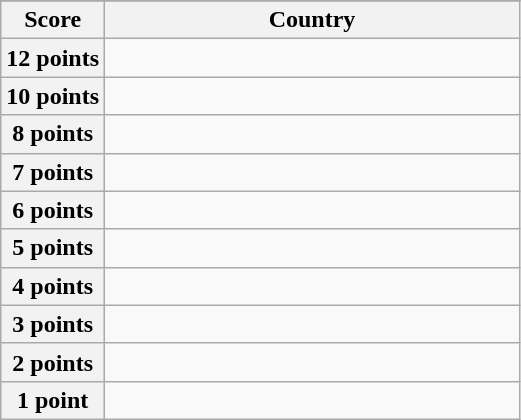<table class="wikitable">
<tr>
</tr>
<tr>
<th scope="col" width="20%">Score</th>
<th scope="col">Country</th>
</tr>
<tr>
<th scope="row">12 points</th>
<td></td>
</tr>
<tr>
<th scope="row">10 points</th>
<td></td>
</tr>
<tr>
<th scope="row">8 points</th>
<td></td>
</tr>
<tr>
<th scope="row">7 points</th>
<td></td>
</tr>
<tr>
<th scope="row">6 points</th>
<td></td>
</tr>
<tr>
<th scope="row">5 points</th>
<td></td>
</tr>
<tr>
<th scope="row">4 points</th>
<td></td>
</tr>
<tr>
<th scope="row">3 points</th>
<td></td>
</tr>
<tr>
<th scope="row">2 points</th>
<td></td>
</tr>
<tr>
<th scope="row">1 point</th>
<td></td>
</tr>
</table>
